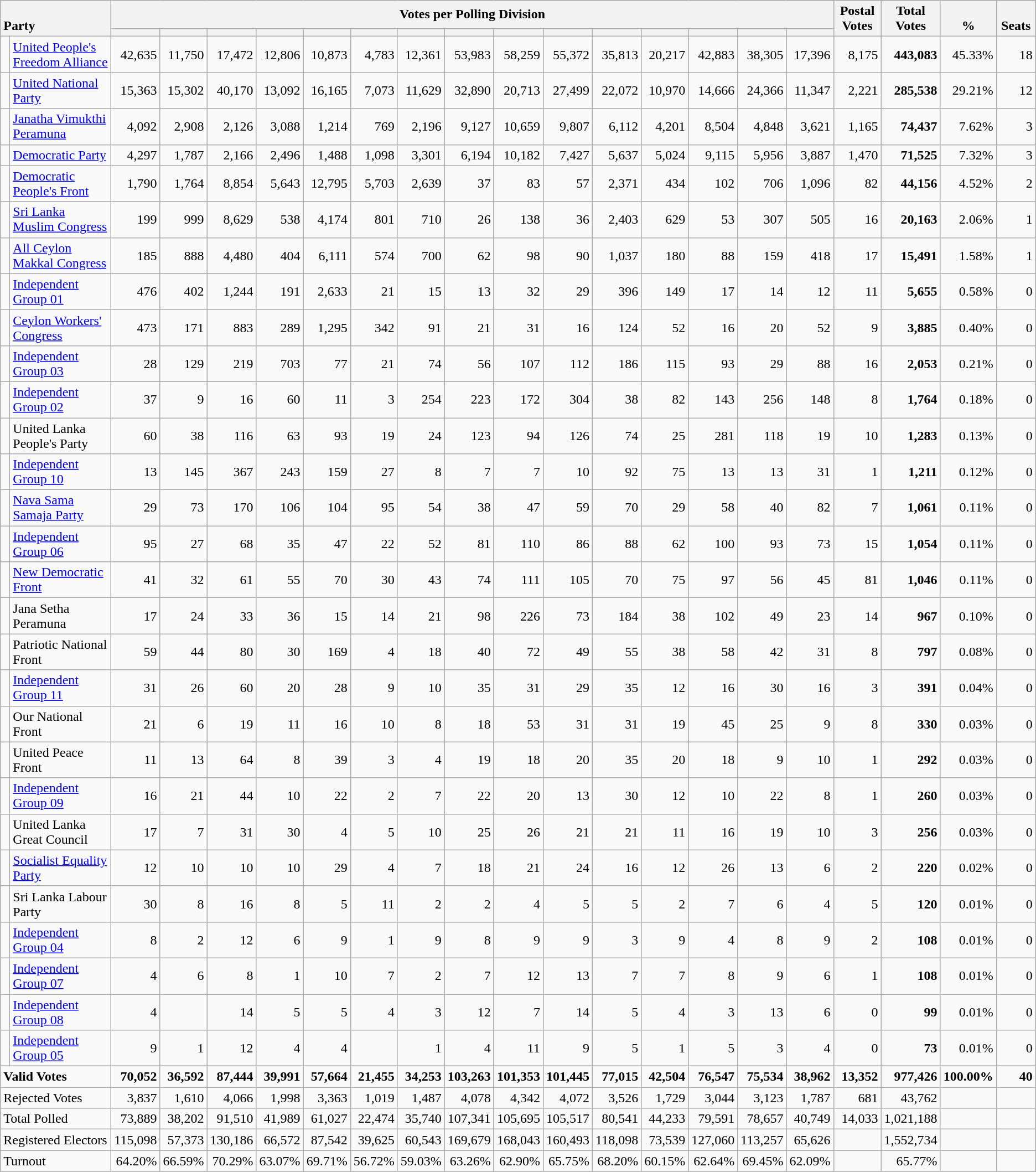<table class="wikitable" style="text-align:right;">
<tr>
<th style="text-align:left; vertical-align:bottom;" rowspan="2" colspan="2">Party</th>
<th colspan=15>Votes per Polling Division</th>
<th rowspan="2" style="vertical-align:bottom; text-align:center; width:50px;">Postal<br>Votes</th>
<th rowspan="2" style="vertical-align:bottom; text-align:center; width:50px;">Total Votes</th>
<th rowspan="2" style="vertical-align:bottom; text-align:center; width:50px;">%</th>
<th rowspan="2" style="vertical-align:bottom; text-align:center; width:40px;">Seats</th>
</tr>
<tr>
<th></th>
<th></th>
<th></th>
<th></th>
<th></th>
<th></th>
<th></th>
<th></th>
<th></th>
<th></th>
<th></th>
<th></th>
<th></th>
<th></th>
<th></th>
</tr>
<tr>
<td bgcolor=> </td>
<td align=left><a href='#'>United People's Freedom Alliance</a></td>
<td>42,635</td>
<td>11,750</td>
<td>17,472</td>
<td>12,806</td>
<td>10,873</td>
<td>4,783</td>
<td>12,361</td>
<td>53,983</td>
<td>58,259</td>
<td>55,372</td>
<td>35,813</td>
<td>20,217</td>
<td>42,883</td>
<td>38,305</td>
<td>17,396</td>
<td>8,175</td>
<td><strong>443,083</strong></td>
<td>45.33%</td>
<td>18</td>
</tr>
<tr>
<td bgcolor=> </td>
<td align=left><a href='#'>United National Party</a></td>
<td>15,363</td>
<td>15,302</td>
<td>40,170</td>
<td>13,092</td>
<td>16,165</td>
<td>7,073</td>
<td>11,629</td>
<td>32,890</td>
<td>20,713</td>
<td>27,499</td>
<td>22,072</td>
<td>10,970</td>
<td>14,666</td>
<td>24,366</td>
<td>11,347</td>
<td>2,221</td>
<td><strong>285,538</strong></td>
<td>29.21%</td>
<td>12</td>
</tr>
<tr>
<td bgcolor=> </td>
<td align=left><a href='#'>Janatha Vimukthi Peramuna</a></td>
<td>4,092</td>
<td>2,908</td>
<td>2,126</td>
<td>3,088</td>
<td>1,214</td>
<td>769</td>
<td>2,196</td>
<td>9,127</td>
<td>10,659</td>
<td>9,807</td>
<td>6,112</td>
<td>4,201</td>
<td>8,504</td>
<td>4,848</td>
<td>3,621</td>
<td>1,165</td>
<td><strong>74,437</strong></td>
<td>7.62%</td>
<td>3</td>
</tr>
<tr>
<td bgcolor=> </td>
<td align=left><a href='#'>Democratic Party</a></td>
<td>4,297</td>
<td>1,787</td>
<td>2,166</td>
<td>2,496</td>
<td>1,488</td>
<td>1,098</td>
<td>3,301</td>
<td>6,194</td>
<td>10,182</td>
<td>7,427</td>
<td>5,637</td>
<td>5,024</td>
<td>9,115</td>
<td>5,956</td>
<td>3,887</td>
<td>1,470</td>
<td><strong>71,525</strong></td>
<td>7.32%</td>
<td>3</td>
</tr>
<tr>
<td bgcolor=> </td>
<td align=left><a href='#'>Democratic People's Front</a></td>
<td>1,790</td>
<td>1,764</td>
<td>8,854</td>
<td>5,643</td>
<td>12,795</td>
<td>5,703</td>
<td>2,639</td>
<td>37</td>
<td>83</td>
<td>57</td>
<td>2,371</td>
<td>434</td>
<td>102</td>
<td>706</td>
<td>1,096</td>
<td>82</td>
<td><strong>44,156</strong></td>
<td>4.52%</td>
<td>2</td>
</tr>
<tr>
<td bgcolor=> </td>
<td align=left><a href='#'>Sri Lanka Muslim Congress</a></td>
<td>199</td>
<td>999</td>
<td>8,629</td>
<td>538</td>
<td>4,174</td>
<td>801</td>
<td>710</td>
<td>26</td>
<td>138</td>
<td>36</td>
<td>2,403</td>
<td>629</td>
<td>53</td>
<td>307</td>
<td>505</td>
<td>16</td>
<td><strong>20,163</strong></td>
<td>2.06%</td>
<td>1</td>
</tr>
<tr>
<td bgcolor=> </td>
<td align=left><a href='#'>All Ceylon Makkal Congress</a></td>
<td>185</td>
<td>888</td>
<td>4,480</td>
<td>404</td>
<td>6,111</td>
<td>574</td>
<td>700</td>
<td>62</td>
<td>98</td>
<td>90</td>
<td>1,037</td>
<td>180</td>
<td>88</td>
<td>159</td>
<td>418</td>
<td>17</td>
<td><strong>15,491</strong></td>
<td>1.58%</td>
<td>1</td>
</tr>
<tr>
<td bgcolor=> </td>
<td align=left><a href='#'>Independent Group 01</a></td>
<td>476</td>
<td>402</td>
<td>1,244</td>
<td>191</td>
<td>2,633</td>
<td>21</td>
<td>15</td>
<td>13</td>
<td>32</td>
<td>29</td>
<td>396</td>
<td>149</td>
<td>17</td>
<td>14</td>
<td>12</td>
<td>11</td>
<td><strong>5,655</strong></td>
<td>0.58%</td>
<td>0</td>
</tr>
<tr>
<td bgcolor=> </td>
<td align=left><a href='#'>Ceylon Workers' Congress</a></td>
<td>473</td>
<td>171</td>
<td>883</td>
<td>289</td>
<td>1,295</td>
<td>342</td>
<td>91</td>
<td>21</td>
<td>31</td>
<td>16</td>
<td>124</td>
<td>52</td>
<td>16</td>
<td>20</td>
<td>52</td>
<td>9</td>
<td><strong>3,885</strong></td>
<td>0.40%</td>
<td>0</td>
</tr>
<tr>
<td bgcolor=> </td>
<td align=left><a href='#'>Independent Group 03</a></td>
<td>28</td>
<td>129</td>
<td>219</td>
<td>703</td>
<td>77</td>
<td>21</td>
<td>74</td>
<td>56</td>
<td>107</td>
<td>112</td>
<td>186</td>
<td>115</td>
<td>93</td>
<td>29</td>
<td>88</td>
<td>16</td>
<td><strong>2,053</strong></td>
<td>0.21%</td>
<td>0</td>
</tr>
<tr>
<td bgcolor=> </td>
<td align=left><a href='#'>Independent Group 02</a></td>
<td>37</td>
<td>9</td>
<td>16</td>
<td>60</td>
<td>11</td>
<td>3</td>
<td>254</td>
<td>223</td>
<td>172</td>
<td>304</td>
<td>38</td>
<td>82</td>
<td>143</td>
<td>256</td>
<td>148</td>
<td>8</td>
<td><strong>1,764</strong></td>
<td>0.18%</td>
<td>0</td>
</tr>
<tr>
<td bgcolor=> </td>
<td align=left>United Lanka People's Party</td>
<td>60</td>
<td>38</td>
<td>116</td>
<td>63</td>
<td>93</td>
<td>19</td>
<td>24</td>
<td>123</td>
<td>94</td>
<td>126</td>
<td>74</td>
<td>25</td>
<td>281</td>
<td>118</td>
<td>19</td>
<td>10</td>
<td><strong>1,283</strong></td>
<td>0.13%</td>
<td>0</td>
</tr>
<tr>
<td bgcolor=> </td>
<td align=left><a href='#'>Independent Group 10</a></td>
<td>13</td>
<td>145</td>
<td>367</td>
<td>243</td>
<td>159</td>
<td>27</td>
<td>8</td>
<td>7</td>
<td>7</td>
<td>10</td>
<td>92</td>
<td>75</td>
<td>13</td>
<td>13</td>
<td>31</td>
<td>1</td>
<td><strong>1,211</strong></td>
<td>0.12%</td>
<td>0</td>
</tr>
<tr>
<td bgcolor=> </td>
<td align=left><a href='#'>Nava Sama Samaja Party</a></td>
<td>29</td>
<td>73</td>
<td>170</td>
<td>106</td>
<td>104</td>
<td>95</td>
<td>54</td>
<td>38</td>
<td>47</td>
<td>59</td>
<td>70</td>
<td>29</td>
<td>58</td>
<td>40</td>
<td>82</td>
<td>7</td>
<td><strong>1,061</strong></td>
<td>0.11%</td>
<td>0</td>
</tr>
<tr>
<td bgcolor=> </td>
<td align=left><a href='#'>Independent Group 06</a></td>
<td>95</td>
<td>27</td>
<td>68</td>
<td>35</td>
<td>47</td>
<td>22</td>
<td>52</td>
<td>81</td>
<td>110</td>
<td>86</td>
<td>88</td>
<td>62</td>
<td>100</td>
<td>93</td>
<td>73</td>
<td>15</td>
<td><strong>1,054</strong></td>
<td>0.11%</td>
<td>0</td>
</tr>
<tr>
<td bgcolor=> </td>
<td align=left><a href='#'>New Democratic Front</a></td>
<td>41</td>
<td>32</td>
<td>61</td>
<td>55</td>
<td>70</td>
<td>30</td>
<td>43</td>
<td>74</td>
<td>111</td>
<td>105</td>
<td>70</td>
<td>75</td>
<td>97</td>
<td>56</td>
<td>45</td>
<td>81</td>
<td><strong>1,046</strong></td>
<td>0.11%</td>
<td>0</td>
</tr>
<tr>
<td bgcolor=> </td>
<td align=left>Jana Setha Peramuna</td>
<td>17</td>
<td>24</td>
<td>33</td>
<td>36</td>
<td>15</td>
<td>14</td>
<td>21</td>
<td>98</td>
<td>226</td>
<td>73</td>
<td>184</td>
<td>38</td>
<td>102</td>
<td>49</td>
<td>23</td>
<td>14</td>
<td><strong>967</strong></td>
<td>0.10%</td>
<td>0</td>
</tr>
<tr>
<td bgcolor=> </td>
<td align=left>Patriotic National Front</td>
<td>59</td>
<td>44</td>
<td>80</td>
<td>30</td>
<td>169</td>
<td>4</td>
<td>18</td>
<td>40</td>
<td>72</td>
<td>49</td>
<td>55</td>
<td>38</td>
<td>58</td>
<td>42</td>
<td>31</td>
<td>8</td>
<td><strong>797</strong></td>
<td>0.08%</td>
<td>0</td>
</tr>
<tr>
<td bgcolor=> </td>
<td align=left><a href='#'>Independent Group 11</a></td>
<td>31</td>
<td>26</td>
<td>60</td>
<td>20</td>
<td>28</td>
<td>9</td>
<td>10</td>
<td>35</td>
<td>31</td>
<td>29</td>
<td>35</td>
<td>12</td>
<td>16</td>
<td>30</td>
<td>16</td>
<td>3</td>
<td><strong>391</strong></td>
<td>0.04%</td>
<td>0</td>
</tr>
<tr>
<td bgcolor=> </td>
<td align=left>Our National Front</td>
<td>21</td>
<td>6</td>
<td>19</td>
<td>11</td>
<td>16</td>
<td>10</td>
<td>8</td>
<td>18</td>
<td>53</td>
<td>31</td>
<td>31</td>
<td>19</td>
<td>45</td>
<td>25</td>
<td>9</td>
<td>8</td>
<td><strong>330</strong></td>
<td>0.03%</td>
<td>0</td>
</tr>
<tr>
<td bgcolor=> </td>
<td align=left>United Peace Front</td>
<td>11</td>
<td>13</td>
<td>64</td>
<td>8</td>
<td>39</td>
<td>3</td>
<td>4</td>
<td>19</td>
<td>18</td>
<td>20</td>
<td>35</td>
<td>20</td>
<td>18</td>
<td>9</td>
<td>10</td>
<td>1</td>
<td><strong>292</strong></td>
<td>0.03%</td>
<td>0</td>
</tr>
<tr>
<td bgcolor=> </td>
<td align=left><a href='#'>Independent Group 09</a></td>
<td>16</td>
<td>21</td>
<td>44</td>
<td>10</td>
<td>22</td>
<td>2</td>
<td>7</td>
<td>22</td>
<td>20</td>
<td>13</td>
<td>30</td>
<td>12</td>
<td>10</td>
<td>22</td>
<td>8</td>
<td>1</td>
<td><strong>260</strong></td>
<td>0.03%</td>
<td>0</td>
</tr>
<tr>
<td bgcolor=> </td>
<td align=left>United Lanka Great Council</td>
<td>17</td>
<td>7</td>
<td>31</td>
<td>30</td>
<td>4</td>
<td>5</td>
<td>10</td>
<td>25</td>
<td>26</td>
<td>21</td>
<td>21</td>
<td>11</td>
<td>16</td>
<td>19</td>
<td>10</td>
<td>3</td>
<td><strong>256</strong></td>
<td>0.03%</td>
<td>0</td>
</tr>
<tr>
<td bgcolor=> </td>
<td align=left><a href='#'>Socialist Equality Party</a></td>
<td>12</td>
<td>10</td>
<td>10</td>
<td>10</td>
<td>29</td>
<td>4</td>
<td>7</td>
<td>18</td>
<td>21</td>
<td>24</td>
<td>16</td>
<td>12</td>
<td>26</td>
<td>13</td>
<td>6</td>
<td>2</td>
<td><strong>220</strong></td>
<td>0.02%</td>
<td>0</td>
</tr>
<tr>
<td bgcolor=> </td>
<td align=left>Sri Lanka Labour Party</td>
<td>30</td>
<td>8</td>
<td>16</td>
<td>8</td>
<td>5</td>
<td>11</td>
<td>2</td>
<td>2</td>
<td>4</td>
<td>5</td>
<td>5</td>
<td>2</td>
<td>7</td>
<td>6</td>
<td>4</td>
<td>5</td>
<td><strong>120</strong></td>
<td>0.01%</td>
<td>0</td>
</tr>
<tr>
<td bgcolor=> </td>
<td align=left><a href='#'>Independent Group 04</a></td>
<td>8</td>
<td>2</td>
<td>12</td>
<td>6</td>
<td>9</td>
<td>1</td>
<td>9</td>
<td>8</td>
<td>9</td>
<td>9</td>
<td>3</td>
<td>9</td>
<td>4</td>
<td>8</td>
<td>9</td>
<td>2</td>
<td><strong>108</strong></td>
<td>0.01%</td>
<td>0</td>
</tr>
<tr>
<td bgcolor=> </td>
<td align=left><a href='#'>Independent Group 07</a></td>
<td>4</td>
<td>6</td>
<td>8</td>
<td>1</td>
<td>10</td>
<td>7</td>
<td>2</td>
<td>7</td>
<td>12</td>
<td>13</td>
<td>7</td>
<td>7</td>
<td>8</td>
<td>9</td>
<td>6</td>
<td>1</td>
<td><strong>108</strong></td>
<td>0.01%</td>
<td>0</td>
</tr>
<tr>
<td bgcolor=> </td>
<td align=left><a href='#'>Independent Group 08</a></td>
<td>4</td>
<td></td>
<td>14</td>
<td>5</td>
<td>5</td>
<td>4</td>
<td>3</td>
<td>12</td>
<td>7</td>
<td>14</td>
<td>5</td>
<td>4</td>
<td>3</td>
<td>13</td>
<td>6</td>
<td>0</td>
<td><strong>99</strong></td>
<td>0.01%</td>
<td>0</td>
</tr>
<tr>
<td bgcolor=> </td>
<td align=left><a href='#'>Independent Group 05</a></td>
<td>9</td>
<td>1</td>
<td>12</td>
<td>4</td>
<td>4</td>
<td></td>
<td>1</td>
<td>4</td>
<td>11</td>
<td>9</td>
<td>5</td>
<td>1</td>
<td>5</td>
<td>3</td>
<td>4</td>
<td>0</td>
<td><strong>73</strong></td>
<td>0.01%</td>
<td>0</td>
</tr>
<tr style="font-weight:bold">
<td style="text-align:left;" colspan="2">Valid Votes</td>
<td>70,052</td>
<td>36,592</td>
<td>87,444</td>
<td>39,991</td>
<td>57,664</td>
<td>21,455</td>
<td>34,253</td>
<td>103,263</td>
<td>101,353</td>
<td>101,445</td>
<td>77,015</td>
<td>42,504</td>
<td>76,547</td>
<td>75,534</td>
<td>38,962</td>
<td>13,352</td>
<td>977,426</td>
<td>100.00%</td>
<td>40</td>
</tr>
<tr>
<td style="text-align:left;" colspan="2">Rejected Votes</td>
<td>3,837</td>
<td>1,610</td>
<td>4,066</td>
<td>1,998</td>
<td>3,363</td>
<td>1,019</td>
<td>1,487</td>
<td>4,078</td>
<td>4,342</td>
<td>4,072</td>
<td>3,526</td>
<td>1,729</td>
<td>3,044</td>
<td>3,123</td>
<td>1,787</td>
<td>681</td>
<td>43,762</td>
<td></td>
<td></td>
</tr>
<tr>
<td style="text-align:left;" colspan="2">Total Polled</td>
<td>73,889</td>
<td>38,202</td>
<td>91,510</td>
<td>41,989</td>
<td>61,027</td>
<td>22,474</td>
<td>35,740</td>
<td>107,341</td>
<td>105,695</td>
<td>105,517</td>
<td>80,541</td>
<td>44,233</td>
<td>79,591</td>
<td>78,657</td>
<td>40,749</td>
<td>14,033</td>
<td>1,021,188</td>
<td></td>
<td></td>
</tr>
<tr>
<td style="text-align:left;" colspan="2">Registered Electors</td>
<td>115,098</td>
<td>57,373</td>
<td>130,186</td>
<td>66,572</td>
<td>87,542</td>
<td>39,625</td>
<td>60,543</td>
<td>169,679</td>
<td>168,043</td>
<td>160,493</td>
<td>118,098</td>
<td>73,539</td>
<td>127,060</td>
<td>113,257</td>
<td>65,626</td>
<td></td>
<td>1,552,734</td>
<td></td>
<td></td>
</tr>
<tr>
<td style="text-align:left;" colspan="2">Turnout</td>
<td>64.20%</td>
<td>66.59%</td>
<td>70.29%</td>
<td>63.07%</td>
<td>69.71%</td>
<td>56.72%</td>
<td>59.03%</td>
<td>63.26%</td>
<td>62.90%</td>
<td>65.75%</td>
<td>68.20%</td>
<td>60.15%</td>
<td>62.64%</td>
<td>69.45%</td>
<td>62.09%</td>
<td></td>
<td>65.77%</td>
<td></td>
<td></td>
</tr>
</table>
